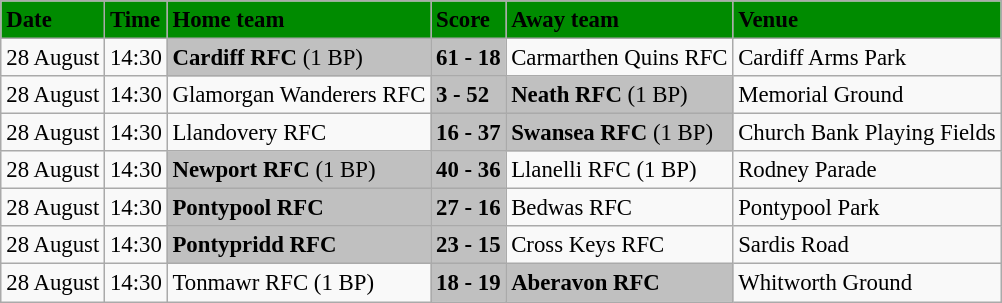<table class="wikitable" style="margin:0.5em auto; font-size:95%">
<tr bgcolor="#008B00">
<td><strong>Date</strong></td>
<td><strong>Time</strong></td>
<td><strong>Home team</strong></td>
<td><strong>Score</strong></td>
<td><strong>Away team</strong></td>
<td><strong>Venue</strong></td>
</tr>
<tr>
<td>28 August</td>
<td>14:30</td>
<td bgcolor="silver"><strong>Cardiff RFC</strong> (1 BP)</td>
<td bgcolor="silver"><strong>61 - 18</strong></td>
<td>Carmarthen Quins RFC</td>
<td>Cardiff Arms Park</td>
</tr>
<tr>
<td>28 August</td>
<td>14:30</td>
<td>Glamorgan Wanderers RFC</td>
<td bgcolor="silver"><strong>3 - 52</strong></td>
<td bgcolor="silver"><strong>Neath RFC</strong> (1 BP)</td>
<td>Memorial Ground</td>
</tr>
<tr>
<td>28 August</td>
<td>14:30</td>
<td>Llandovery RFC</td>
<td bgcolor="silver"><strong>16 - 37</strong></td>
<td bgcolor="silver"><strong>Swansea RFC</strong> (1 BP)</td>
<td>Church Bank Playing Fields</td>
</tr>
<tr>
<td>28 August</td>
<td>14:30</td>
<td bgcolor="silver"><strong>Newport RFC</strong> (1 BP)</td>
<td bgcolor="silver"><strong>40 - 36</strong></td>
<td>Llanelli RFC (1 BP)</td>
<td>Rodney Parade</td>
</tr>
<tr>
<td>28 August</td>
<td>14:30</td>
<td bgcolor="silver"><strong>Pontypool RFC</strong></td>
<td bgcolor="silver"><strong>27 - 16</strong></td>
<td>Bedwas RFC</td>
<td>Pontypool Park</td>
</tr>
<tr>
<td>28 August</td>
<td>14:30</td>
<td bgcolor="silver"><strong>Pontypridd RFC</strong></td>
<td bgcolor="silver"><strong>23 - 15</strong></td>
<td>Cross Keys RFC</td>
<td>Sardis Road</td>
</tr>
<tr>
<td>28 August</td>
<td>14:30</td>
<td>Tonmawr RFC (1 BP)</td>
<td bgcolor="silver"><strong>18 - 19</strong></td>
<td bgcolor="silver"><strong>Aberavon RFC</strong></td>
<td>Whitworth Ground</td>
</tr>
</table>
